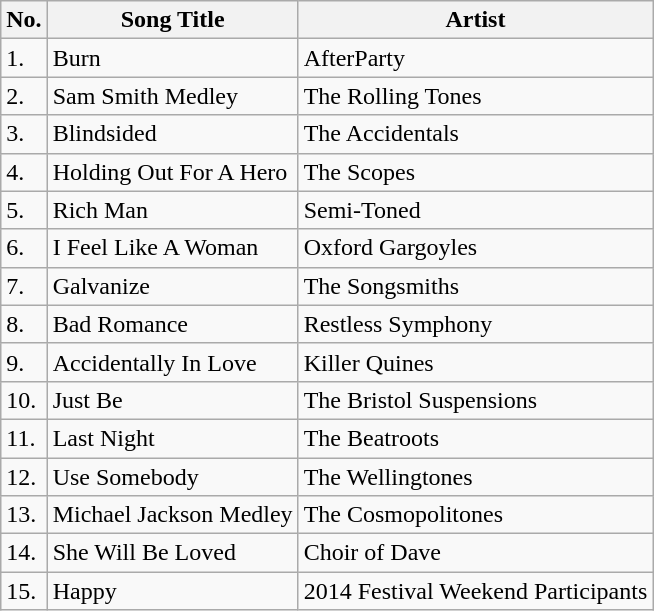<table class="wikitable">
<tr>
<th>No.</th>
<th>Song Title</th>
<th>Artist</th>
</tr>
<tr>
<td>1.</td>
<td>Burn</td>
<td>AfterParty</td>
</tr>
<tr>
<td>2.</td>
<td>Sam Smith Medley</td>
<td>The Rolling Tones</td>
</tr>
<tr>
<td>3.</td>
<td>Blindsided</td>
<td>The Accidentals</td>
</tr>
<tr>
<td>4.</td>
<td>Holding Out For A Hero</td>
<td>The Scopes</td>
</tr>
<tr>
<td>5.</td>
<td>Rich Man</td>
<td>Semi-Toned</td>
</tr>
<tr>
<td>6.</td>
<td>I Feel Like A Woman</td>
<td>Oxford Gargoyles</td>
</tr>
<tr>
<td>7.</td>
<td>Galvanize</td>
<td>The Songsmiths</td>
</tr>
<tr>
<td>8.</td>
<td>Bad Romance</td>
<td>Restless Symphony</td>
</tr>
<tr>
<td>9.</td>
<td>Accidentally In Love</td>
<td>Killer Quines</td>
</tr>
<tr>
<td>10.</td>
<td>Just Be</td>
<td>The Bristol Suspensions</td>
</tr>
<tr>
<td>11.</td>
<td>Last Night</td>
<td>The Beatroots</td>
</tr>
<tr>
<td>12.</td>
<td>Use Somebody</td>
<td>The Wellingtones</td>
</tr>
<tr>
<td>13.</td>
<td>Michael Jackson Medley</td>
<td>The Cosmopolitones</td>
</tr>
<tr>
<td>14.</td>
<td>She Will Be Loved</td>
<td>Choir of Dave</td>
</tr>
<tr>
<td>15.</td>
<td>Happy</td>
<td>2014 Festival Weekend Participants</td>
</tr>
</table>
